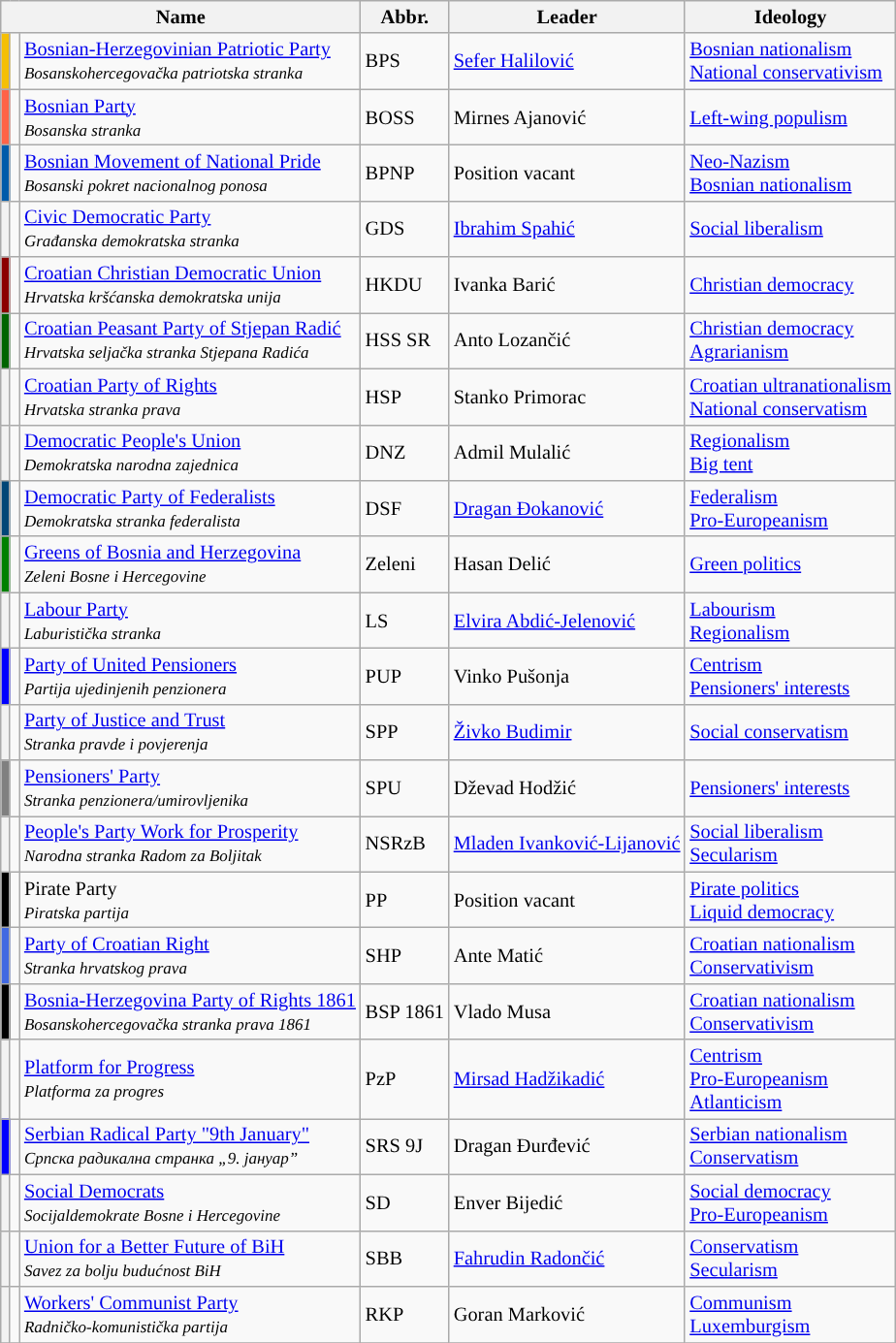<table class="wikitable" style="text-align; font-size:85%;">
<tr>
<th colspan="3">Name</th>
<th>Abbr.</th>
<th>Leader</th>
<th>Ideology</th>
</tr>
<tr>
<th style="background-color: #F5BF05"></th>
<td></td>
<td><a href='#'>Bosnian-Herzegovinian Patriotic Party</a> <br><small><em>Bosanskohercegovačka patriotska stranka</em></small></td>
<td>BPS</td>
<td><a href='#'>Sefer Halilović</a></td>
<td><a href='#'>Bosnian nationalism</a><br><a href='#'>National conservativism</a></td>
</tr>
<tr>
<th style="background-color: #FF6347"></th>
<td></td>
<td><a href='#'>Bosnian Party</a> <br><small><em>Bosanska stranka</em></small></td>
<td>BOSS</td>
<td>Mirnes Ajanović</td>
<td><a href='#'>Left-wing populism</a></td>
</tr>
<tr>
<th style="background-color: #005BAA"></th>
<td></td>
<td><a href='#'>Bosnian Movement of National Pride</a> <br><small><em>Bosanski pokret nacionalnog ponosa</em></small></td>
<td>BPNP</td>
<td>Position vacant</td>
<td><a href='#'>Neo-Nazism</a><br><a href='#'>Bosnian nationalism</a></td>
</tr>
<tr>
<th style="background-color: "></th>
<td></td>
<td><a href='#'>Civic Democratic Party</a> <br><small><em>Građanska demokratska stranka</em></small></td>
<td>GDS</td>
<td><a href='#'>Ibrahim Spahić</a></td>
<td><a href='#'>Social liberalism</a></td>
</tr>
<tr>
<th style="background-color: #8B0000"></th>
<td></td>
<td><a href='#'>Croatian Christian Democratic Union</a> <br><small><em>Hrvatska kršćanska demokratska unija</em></small></td>
<td>HKDU</td>
<td>Ivanka Barić</td>
<td><a href='#'>Christian democracy</a></td>
</tr>
<tr>
<th style="background-color: darkgreen"></th>
<td></td>
<td><a href='#'>Croatian Peasant Party of Stjepan Radić</a> <br><small><em>Hrvatska seljačka stranka Stjepana Radića</em></small></td>
<td>HSS SR</td>
<td>Anto Lozančić</td>
<td><a href='#'>Christian democracy</a><br><a href='#'>Agrarianism</a></td>
</tr>
<tr>
<th style="background-color: "></th>
<td></td>
<td><a href='#'>Croatian Party of Rights</a> <br><small><em>Hrvatska stranka prava</em></small></td>
<td>HSP</td>
<td>Stanko Primorac</td>
<td><a href='#'>Croatian ultranationalism</a><br><a href='#'>National conservatism</a></td>
</tr>
<tr>
<th style="background-color: "></th>
<td></td>
<td><a href='#'>Democratic People's Union</a> <br><small><em>Demokratska narodna zajednica</em></small></td>
<td>DNZ</td>
<td>Admil Mulalić</td>
<td><a href='#'>Regionalism</a><br><a href='#'>Big tent</a></td>
</tr>
<tr>
<th style="background-color: #014677"></th>
<td></td>
<td><a href='#'>Democratic Party of Federalists</a> <br><small><em>Demokratska stranka federalista</em></small></td>
<td>DSF</td>
<td><a href='#'>Dragan Đokanović</a></td>
<td><a href='#'>Federalism</a><br><a href='#'>Pro-Europeanism</a></td>
</tr>
<tr>
<th style="background-color: Green"></th>
<td></td>
<td><a href='#'>Greens of Bosnia and Herzegovina</a> <br><small><em>Zeleni Bosne i Hercegovine</em></small></td>
<td>Zeleni</td>
<td>Hasan Delić</td>
<td><a href='#'>Green politics</a></td>
</tr>
<tr>
<th style="background-color: "></th>
<td></td>
<td><a href='#'>Labour Party</a> <br><small><em>Laburistička stranka</em></small></td>
<td>LS</td>
<td><a href='#'>Elvira Abdić-Jelenović</a></td>
<td><a href='#'>Labourism</a><br><a href='#'>Regionalism</a></td>
</tr>
<tr>
<th style="background-color: Blue"></th>
<td></td>
<td><a href='#'>Party of United Pensioners</a> <br><small><em>Partija ujedinjenih penzionera</em></small></td>
<td>PUP</td>
<td>Vinko Pušonja</td>
<td><a href='#'>Centrism</a><br><a href='#'>Pensioners' interests</a></td>
</tr>
<tr>
<th style="background-color: "></th>
<td></td>
<td><a href='#'>Party of Justice and Trust</a> <br><small><em>Stranka pravde i povjerenja</em></small></td>
<td>SPP</td>
<td><a href='#'>Živko Budimir</a></td>
<td><a href='#'>Social conservatism</a></td>
</tr>
<tr>
<th style="background-color: Gray"></th>
<td></td>
<td><a href='#'>Pensioners' Party</a> <br><small><em>Stranka penzionera/umirovljenika</em></small></td>
<td>SPU</td>
<td>Dževad Hodžić</td>
<td><a href='#'>Pensioners' interests</a></td>
</tr>
<tr>
<th style="background-color: "></th>
<td></td>
<td><a href='#'>People's Party Work for Prosperity</a> <br><small><em>Narodna stranka Radom za Boljitak</em></small></td>
<td>NSRzB</td>
<td><a href='#'>Mladen Ivanković-Lijanović</a></td>
<td><a href='#'>Social liberalism</a><br><a href='#'>Secularism</a></td>
</tr>
<tr>
<th style="background-color: Black"></th>
<td></td>
<td>Pirate Party<br><small><em>Piratska partija</em></small></td>
<td>PP</td>
<td>Position vacant</td>
<td><a href='#'>Pirate politics</a><br><a href='#'>Liquid democracy</a></td>
</tr>
<tr>
<th style="background-color: royalblue"></th>
<td></td>
<td><a href='#'>Party of Croatian Right</a> <br><small><em>Stranka hrvatskog prava</em></small></td>
<td>SHP</td>
<td>Ante Matić</td>
<td><a href='#'>Croatian nationalism</a><br><a href='#'>Conservativism</a></td>
</tr>
<tr>
<th style="background-color: Black"></th>
<td></td>
<td><a href='#'>Bosnia-Herzegovina Party of Rights 1861</a> <br><small><em>Bosanskohercegovačka stranka prava 1861</em></small></td>
<td>BSP 1861</td>
<td>Vlado Musa</td>
<td><a href='#'>Croatian nationalism</a><br><a href='#'>Conservativism</a></td>
</tr>
<tr>
<th style="background-color: "></th>
<td></td>
<td><a href='#'>Platform for Progress</a> <br><small><em>Platforma za progres</em></small></td>
<td>PzP</td>
<td><a href='#'>Mirsad Hadžikadić</a></td>
<td><a href='#'>Centrism</a><br><a href='#'>Pro-Europeanism</a><br><a href='#'>Atlanticism</a></td>
</tr>
<tr>
<th style="background-color: Blue"></th>
<td></td>
<td><a href='#'>Serbian Radical Party "9th January"</a> <br><small><em>Српска радикална странка „9. јануар”</em></small></td>
<td>SRS 9J</td>
<td>Dragan Đurđević</td>
<td><a href='#'>Serbian nationalism</a><br><a href='#'>Conservatism</a></td>
</tr>
<tr>
<th style="background-color: "></th>
<td></td>
<td><a href='#'>Social Democrats</a> <br><small><em>Socijaldemokrate Bosne i Hercegovine</em></small></td>
<td>SD</td>
<td>Enver Bijedić</td>
<td><a href='#'>Social democracy</a><br><a href='#'>Pro-Europeanism</a></td>
</tr>
<tr>
<th style="background-color: "></th>
<td></td>
<td><a href='#'>Union for a Better Future of BiH</a> <br><small><em>Savez za bolju budućnost BiH</em></small></td>
<td>SBB</td>
<td><a href='#'>Fahrudin Radončić</a></td>
<td><a href='#'>Conservatism</a><br><a href='#'>Secularism</a></td>
</tr>
<tr>
<th style="background-color: "></th>
<td></td>
<td><a href='#'>Workers' Communist Party</a> <br><small><em>Radničko-komunistička partija</em></small></td>
<td>RKP</td>
<td>Goran Marković</td>
<td><a href='#'>Communism</a><br><a href='#'>Luxemburgism</a></td>
</tr>
<tr>
</tr>
</table>
